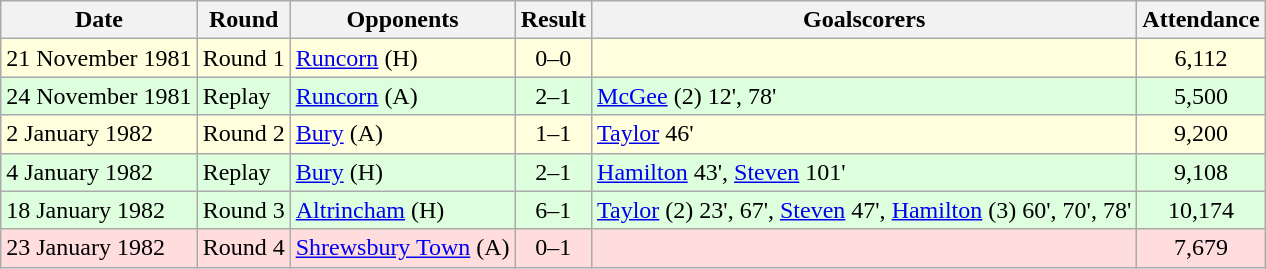<table class="wikitable">
<tr>
<th>Date</th>
<th>Round</th>
<th>Opponents</th>
<th>Result</th>
<th>Goalscorers</th>
<th>Attendance</th>
</tr>
<tr bgcolor="#ffffdd">
<td>21 November 1981</td>
<td>Round 1</td>
<td><a href='#'>Runcorn</a> (H)</td>
<td align="center">0–0</td>
<td></td>
<td align="center">6,112</td>
</tr>
<tr bgcolor="#ddffdd">
<td>24 November 1981</td>
<td>Replay</td>
<td><a href='#'>Runcorn</a> (A)</td>
<td align="center">2–1</td>
<td><a href='#'>McGee</a> (2) 12', 78'</td>
<td align="center">5,500</td>
</tr>
<tr bgcolor="#ffffdd">
<td>2 January 1982</td>
<td>Round 2</td>
<td><a href='#'>Bury</a> (A)</td>
<td align="center">1–1</td>
<td><a href='#'>Taylor</a> 46'</td>
<td align="center">9,200</td>
</tr>
<tr bgcolor="#ddffdd">
<td>4 January 1982</td>
<td>Replay</td>
<td><a href='#'>Bury</a> (H)</td>
<td align="center">2–1 </td>
<td><a href='#'>Hamilton</a> 43', <a href='#'>Steven</a> 101'</td>
<td align="center">9,108</td>
</tr>
<tr bgcolor="#ddffdd">
<td>18 January 1982</td>
<td>Round 3</td>
<td><a href='#'>Altrincham</a> (H)</td>
<td align="center">6–1</td>
<td><a href='#'>Taylor</a> (2) 23', 67', <a href='#'>Steven</a> 47', <a href='#'>Hamilton</a> (3) 60', 70', 78'</td>
<td align="center">10,174</td>
</tr>
<tr bgcolor="#ffdddd">
<td>23 January 1982</td>
<td>Round 4</td>
<td><a href='#'>Shrewsbury Town</a> (A)</td>
<td align="center">0–1</td>
<td></td>
<td align="center">7,679</td>
</tr>
</table>
